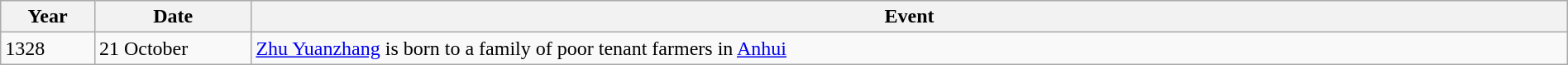<table class="wikitable" width="100%">
<tr>
<th style="width:6%">Year</th>
<th style="width:10%">Date</th>
<th>Event</th>
</tr>
<tr>
<td>1328</td>
<td>21 October</td>
<td><a href='#'>Zhu Yuanzhang</a> is born to a family of poor tenant farmers in <a href='#'>Anhui</a></td>
</tr>
</table>
